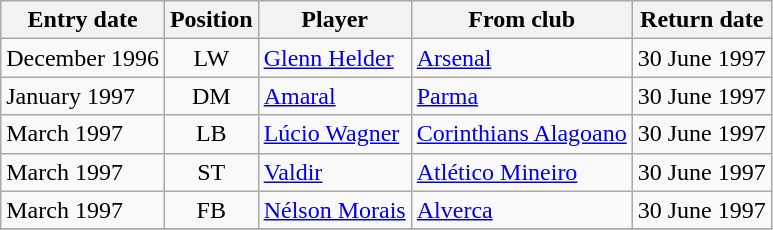<table class="wikitable">
<tr>
<th>Entry date</th>
<th>Position</th>
<th>Player</th>
<th>From club</th>
<th>Return date</th>
</tr>
<tr>
<td>December 1996</td>
<td style="text-align:center;">LW</td>
<td style="text-align:left;"><a href='#'>Glenn Helder</a></td>
<td style="text-align:left;"><a href='#'>Arsenal</a></td>
<td>30 June 1997</td>
</tr>
<tr>
<td>January 1997</td>
<td style="text-align:center;">DM</td>
<td style="text-align:left;"><a href='#'>Amaral</a></td>
<td style="text-align:left;"><a href='#'>Parma</a></td>
<td>30 June 1997</td>
</tr>
<tr>
<td>March 1997</td>
<td style="text-align:center;">LB</td>
<td style="text-align:left;"><a href='#'>Lúcio Wagner</a></td>
<td style="text-align:left;"><a href='#'>Corinthians Alagoano</a></td>
<td>30 June 1997</td>
</tr>
<tr>
<td>March 1997</td>
<td style="text-align:center;">ST</td>
<td style="text-align:left;"><a href='#'>Valdir</a></td>
<td style="text-align:left;"><a href='#'>Atlético Mineiro</a></td>
<td>30 June 1997</td>
</tr>
<tr>
<td>March 1997</td>
<td style="text-align:center;">FB</td>
<td style="text-align:left;"><a href='#'>Nélson Morais</a></td>
<td style="text-align:left;"><a href='#'>Alverca</a></td>
<td>30 June 1997</td>
</tr>
<tr>
</tr>
</table>
